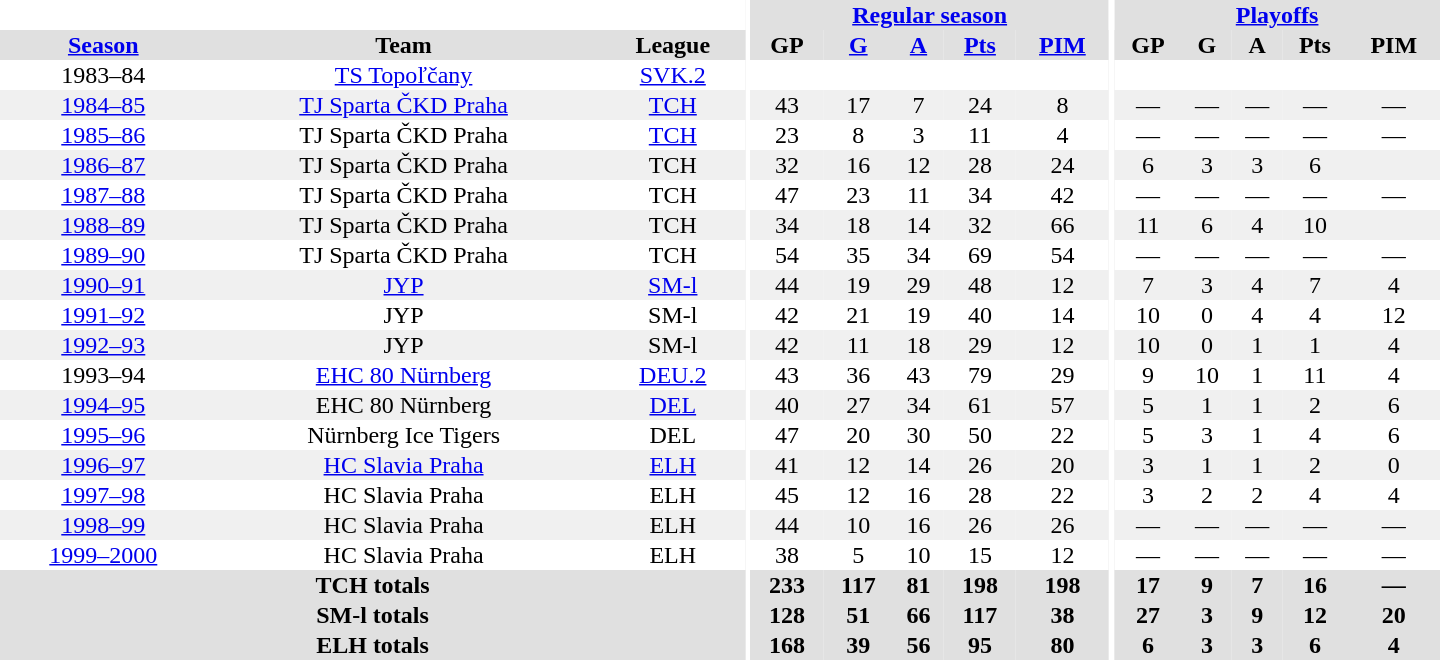<table border="0" cellpadding="1" cellspacing="0" style="text-align:center; width:60em">
<tr bgcolor="#e0e0e0">
<th colspan="3" bgcolor="#ffffff"></th>
<th rowspan="99" bgcolor="#ffffff"></th>
<th colspan="5"><a href='#'>Regular season</a></th>
<th rowspan="99" bgcolor="#ffffff"></th>
<th colspan="5"><a href='#'>Playoffs</a></th>
</tr>
<tr bgcolor="#e0e0e0">
<th><a href='#'>Season</a></th>
<th>Team</th>
<th>League</th>
<th>GP</th>
<th><a href='#'>G</a></th>
<th><a href='#'>A</a></th>
<th><a href='#'>Pts</a></th>
<th><a href='#'>PIM</a></th>
<th>GP</th>
<th>G</th>
<th>A</th>
<th>Pts</th>
<th>PIM</th>
</tr>
<tr>
<td>1983–84</td>
<td><a href='#'>TS Topoľčany</a></td>
<td><a href='#'>SVK.2</a></td>
<td></td>
<td></td>
<td></td>
<td></td>
<td></td>
<td></td>
<td></td>
<td></td>
<td></td>
<td></td>
</tr>
<tr bgcolor="#f0f0f0">
<td><a href='#'>1984–85</a></td>
<td><a href='#'>TJ Sparta ČKD Praha</a></td>
<td><a href='#'>TCH</a></td>
<td>43</td>
<td>17</td>
<td>7</td>
<td>24</td>
<td>8</td>
<td>—</td>
<td>—</td>
<td>—</td>
<td>—</td>
<td>—</td>
</tr>
<tr>
<td><a href='#'>1985–86</a></td>
<td>TJ Sparta ČKD Praha</td>
<td><a href='#'>TCH</a></td>
<td>23</td>
<td>8</td>
<td>3</td>
<td>11</td>
<td>4</td>
<td>—</td>
<td>—</td>
<td>—</td>
<td>—</td>
<td>—</td>
</tr>
<tr bgcolor="#f0f0f0">
<td><a href='#'>1986–87</a></td>
<td>TJ Sparta ČKD Praha</td>
<td>TCH</td>
<td>32</td>
<td>16</td>
<td>12</td>
<td>28</td>
<td>24</td>
<td>6</td>
<td>3</td>
<td>3</td>
<td>6</td>
<td></td>
</tr>
<tr>
<td><a href='#'>1987–88</a></td>
<td>TJ Sparta ČKD Praha</td>
<td>TCH</td>
<td>47</td>
<td>23</td>
<td>11</td>
<td>34</td>
<td>42</td>
<td>—</td>
<td>—</td>
<td>—</td>
<td>—</td>
<td>—</td>
</tr>
<tr bgcolor="#f0f0f0">
<td><a href='#'>1988–89</a></td>
<td>TJ Sparta ČKD Praha</td>
<td>TCH</td>
<td>34</td>
<td>18</td>
<td>14</td>
<td>32</td>
<td>66</td>
<td>11</td>
<td>6</td>
<td>4</td>
<td>10</td>
<td></td>
</tr>
<tr>
<td><a href='#'>1989–90</a></td>
<td>TJ Sparta ČKD Praha</td>
<td>TCH</td>
<td>54</td>
<td>35</td>
<td>34</td>
<td>69</td>
<td>54</td>
<td>—</td>
<td>—</td>
<td>—</td>
<td>—</td>
<td>—</td>
</tr>
<tr bgcolor="#f0f0f0">
<td><a href='#'>1990–91</a></td>
<td><a href='#'>JYP</a></td>
<td><a href='#'>SM-l</a></td>
<td>44</td>
<td>19</td>
<td>29</td>
<td>48</td>
<td>12</td>
<td>7</td>
<td>3</td>
<td>4</td>
<td>7</td>
<td>4</td>
</tr>
<tr>
<td><a href='#'>1991–92</a></td>
<td>JYP</td>
<td>SM-l</td>
<td>42</td>
<td>21</td>
<td>19</td>
<td>40</td>
<td>14</td>
<td>10</td>
<td>0</td>
<td>4</td>
<td>4</td>
<td>12</td>
</tr>
<tr bgcolor="#f0f0f0">
<td><a href='#'>1992–93</a></td>
<td>JYP</td>
<td>SM-l</td>
<td>42</td>
<td>11</td>
<td>18</td>
<td>29</td>
<td>12</td>
<td>10</td>
<td>0</td>
<td>1</td>
<td>1</td>
<td>4</td>
</tr>
<tr>
<td>1993–94</td>
<td><a href='#'>EHC 80 Nürnberg</a></td>
<td><a href='#'>DEU.2</a></td>
<td>43</td>
<td>36</td>
<td>43</td>
<td>79</td>
<td>29</td>
<td>9</td>
<td>10</td>
<td>1</td>
<td>11</td>
<td>4</td>
</tr>
<tr bgcolor="#f0f0f0">
<td><a href='#'>1994–95</a></td>
<td>EHC 80 Nürnberg</td>
<td><a href='#'>DEL</a></td>
<td>40</td>
<td>27</td>
<td>34</td>
<td>61</td>
<td>57</td>
<td>5</td>
<td>1</td>
<td>1</td>
<td>2</td>
<td>6</td>
</tr>
<tr>
<td><a href='#'>1995–96</a></td>
<td>Nürnberg Ice Tigers</td>
<td>DEL</td>
<td>47</td>
<td>20</td>
<td>30</td>
<td>50</td>
<td>22</td>
<td>5</td>
<td>3</td>
<td>1</td>
<td>4</td>
<td>6</td>
</tr>
<tr bgcolor="#f0f0f0">
<td><a href='#'>1996–97</a></td>
<td><a href='#'>HC Slavia Praha</a></td>
<td><a href='#'>ELH</a></td>
<td>41</td>
<td>12</td>
<td>14</td>
<td>26</td>
<td>20</td>
<td>3</td>
<td>1</td>
<td>1</td>
<td>2</td>
<td>0</td>
</tr>
<tr>
<td><a href='#'>1997–98</a></td>
<td>HC Slavia Praha</td>
<td>ELH</td>
<td>45</td>
<td>12</td>
<td>16</td>
<td>28</td>
<td>22</td>
<td>3</td>
<td>2</td>
<td>2</td>
<td>4</td>
<td>4</td>
</tr>
<tr bgcolor="#f0f0f0">
<td><a href='#'>1998–99</a></td>
<td>HC Slavia Praha</td>
<td>ELH</td>
<td>44</td>
<td>10</td>
<td>16</td>
<td>26</td>
<td>26</td>
<td>—</td>
<td>—</td>
<td>—</td>
<td>—</td>
<td>—</td>
</tr>
<tr>
<td><a href='#'>1999–2000</a></td>
<td>HC Slavia Praha</td>
<td>ELH</td>
<td>38</td>
<td>5</td>
<td>10</td>
<td>15</td>
<td>12</td>
<td>—</td>
<td>—</td>
<td>—</td>
<td>—</td>
<td>—</td>
</tr>
<tr bgcolor="#e0e0e0">
<th colspan="3">TCH totals</th>
<th>233</th>
<th>117</th>
<th>81</th>
<th>198</th>
<th>198</th>
<th>17</th>
<th>9</th>
<th>7</th>
<th>16</th>
<th>—</th>
</tr>
<tr bgcolor="#e0e0e0">
<th colspan="3">SM-l totals</th>
<th>128</th>
<th>51</th>
<th>66</th>
<th>117</th>
<th>38</th>
<th>27</th>
<th>3</th>
<th>9</th>
<th>12</th>
<th>20</th>
</tr>
<tr bgcolor="#e0e0e0">
<th colspan="3">ELH totals</th>
<th>168</th>
<th>39</th>
<th>56</th>
<th>95</th>
<th>80</th>
<th>6</th>
<th>3</th>
<th>3</th>
<th>6</th>
<th>4</th>
</tr>
</table>
